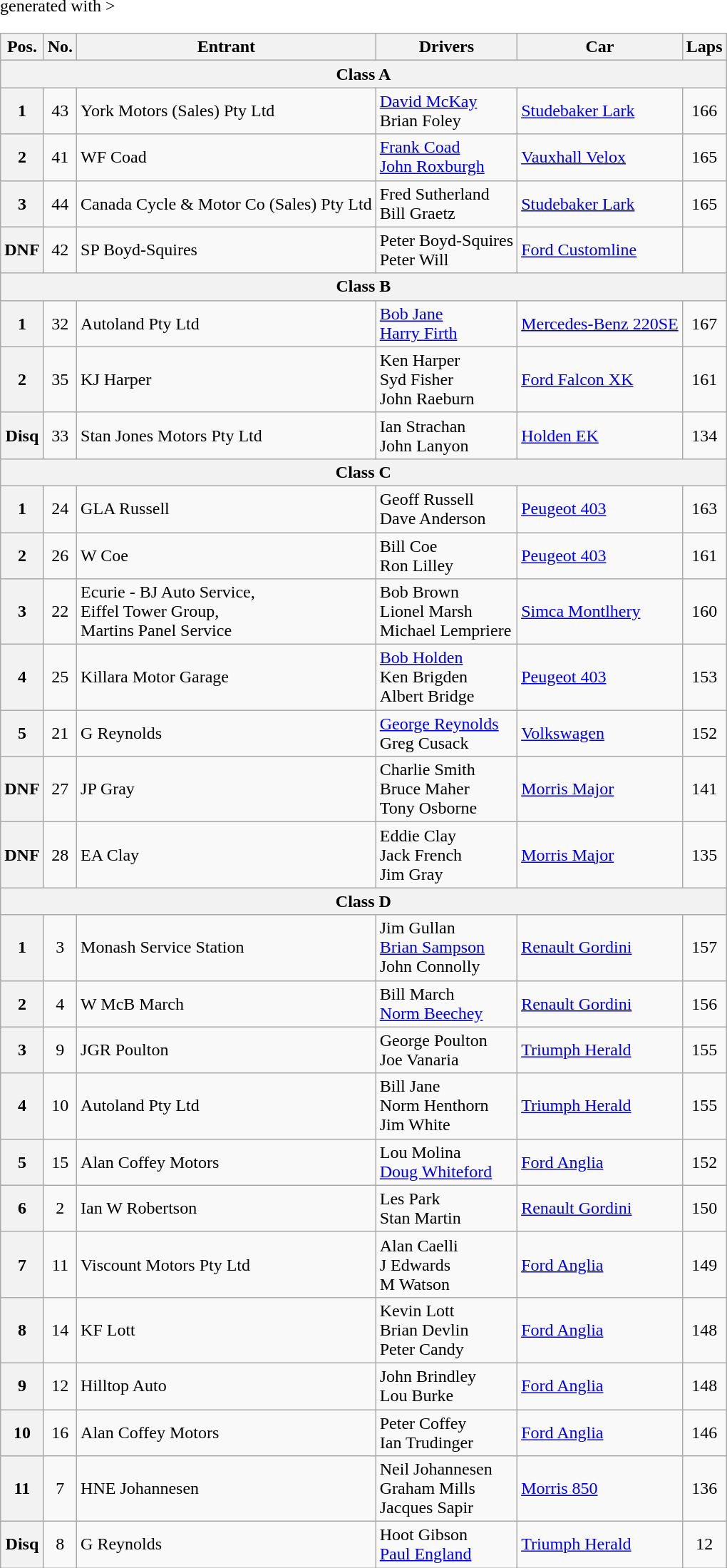<table class="wikitable sortable" <hiddentext>generated with >
<tr style="font-weight:bold">
<th>Pos.</th>
<th>No.</th>
<th>Entrant</th>
<th>Drivers</th>
<th>Car</th>
<th>Laps</th>
</tr>
<tr>
<th colspan=6>Class A</th>
</tr>
<tr>
<th>1</th>
<td align="center">43</td>
<td>York Motors (Sales) Pty Ltd</td>
<td><a href='#'>David McKay</a><br>Brian Foley</td>
<td><a href='#'>Studebaker Lark</a></td>
<td align="center">166</td>
</tr>
<tr>
<th>2</th>
<td align="center">41</td>
<td>WF Coad</td>
<td><a href='#'>Frank Coad</a><br><a href='#'>John Roxburgh</a></td>
<td><a href='#'>Vauxhall Velox</a></td>
<td align="center">165</td>
</tr>
<tr>
<th>3</th>
<td align="center">44</td>
<td>Canada Cycle & Motor Co (Sales) Pty Ltd</td>
<td>Fred Sutherland<br>Bill Graetz</td>
<td><a href='#'>Studebaker Lark</a></td>
<td align="center">165</td>
</tr>
<tr>
<th>DNF</th>
<td align="center">42</td>
<td>SP Boyd-Squires</td>
<td>Peter Boyd-Squires<br>Peter Will</td>
<td><a href='#'>Ford Customline</a></td>
<td></td>
</tr>
<tr>
<th colspan=6>Class B</th>
</tr>
<tr>
<th>1</th>
<td align="center">32</td>
<td>Autoland Pty Ltd</td>
<td><a href='#'>Bob Jane</a><br><a href='#'>Harry Firth</a></td>
<td><a href='#'>Mercedes-Benz 220SE</a></td>
<td align="center">167</td>
</tr>
<tr>
<th>2</th>
<td align="center">35</td>
<td>KJ Harper</td>
<td>Ken Harper<br>Syd Fisher<br>John Raeburn</td>
<td><a href='#'>Ford Falcon XK</a></td>
<td align="center">161</td>
</tr>
<tr>
<th>Disq</th>
<td align="center">33</td>
<td>Stan Jones Motors Pty Ltd</td>
<td>Ian Strachan<br>John Lanyon</td>
<td><a href='#'>Holden EK</a></td>
<td align="center">134</td>
</tr>
<tr>
<th colspan=6>Class C</th>
</tr>
<tr>
<th>1</th>
<td align="center">24</td>
<td>GLA Russell</td>
<td>Geoff Russell<br>Dave Anderson</td>
<td><a href='#'>Peugeot 403</a></td>
<td align="center">163</td>
</tr>
<tr>
<th>2</th>
<td align="center">26</td>
<td>W Coe</td>
<td>Bill Coe<br>Ron Lilley</td>
<td><a href='#'>Peugeot 403</a></td>
<td align="center">161</td>
</tr>
<tr>
<th>3</th>
<td align="center">22</td>
<td>Ecurie - BJ Auto Service, <br> Eiffel Tower Group, <br> Martins Panel Service</td>
<td>Bob Brown<br>Lionel Marsh<br>Michael Lempriere</td>
<td><a href='#'>Simca Montlhery</a></td>
<td align="center">160</td>
</tr>
<tr>
<th>4</th>
<td align="center">25</td>
<td>Killara Motor Garage</td>
<td><a href='#'>Bob Holden</a><br>Ken Brigden<br>Albert Bridge</td>
<td><a href='#'>Peugeot 403</a></td>
<td align="center">153</td>
</tr>
<tr>
<th>5</th>
<td align="center">21</td>
<td>G Reynolds</td>
<td><a href='#'>George Reynolds</a><br>Greg Cusack</td>
<td><a href='#'>Volkswagen</a></td>
<td align="center">152</td>
</tr>
<tr>
<th>DNF</th>
<td align="center">27</td>
<td>JP Gray</td>
<td>Charlie Smith<br>Bruce Maher<br>Tony Osborne</td>
<td><a href='#'>Morris Major</a></td>
<td align="center">141</td>
</tr>
<tr>
<th>DNF</th>
<td align="center">28</td>
<td>EA Clay</td>
<td>Eddie Clay<br>Jack French<br>Jim Gray</td>
<td><a href='#'>Morris Major</a></td>
<td align="center">135</td>
</tr>
<tr>
<th colspan=6>Class D</th>
</tr>
<tr>
<th>1</th>
<td align="center">3</td>
<td>Monash Service Station</td>
<td>Jim Gullan<br><a href='#'>Brian Sampson</a><br>John Connolly</td>
<td><a href='#'>Renault Gordini</a></td>
<td align="center">157</td>
</tr>
<tr>
<th>2</th>
<td align="center">4</td>
<td>W McB March</td>
<td>Bill March<br><a href='#'>Norm Beechey</a></td>
<td><a href='#'>Renault Gordini</a></td>
<td align="center">156</td>
</tr>
<tr>
<th>3</th>
<td align="center">9</td>
<td>JGR Poulton</td>
<td>George Poulton<br>Joe Vanaria</td>
<td><a href='#'>Triumph Herald</a></td>
<td align="center">155</td>
</tr>
<tr>
<th>4</th>
<td align="center">10</td>
<td>Autoland Pty Ltd</td>
<td>Bill Jane<br>Norm Henthorn<br>Jim White</td>
<td><a href='#'>Triumph Herald</a></td>
<td align="center">155</td>
</tr>
<tr>
<th>5</th>
<td align="center">15</td>
<td>Alan Coffey Motors</td>
<td>Lou Molina<br><a href='#'>Doug Whiteford</a></td>
<td><a href='#'>Ford Anglia</a></td>
<td align="center">152</td>
</tr>
<tr>
<th>6</th>
<td align="center">2</td>
<td>Ian W Robertson</td>
<td>Les Park<br>Stan Martin</td>
<td><a href='#'>Renault Gordini</a></td>
<td align="center">150</td>
</tr>
<tr>
<th>7</th>
<td align="center">11</td>
<td>Viscount Motors Pty Ltd</td>
<td>Alan Caelli<br>J Edwards<br>M Watson</td>
<td><a href='#'>Ford Anglia</a></td>
<td align="center">149</td>
</tr>
<tr>
<th>8</th>
<td align="center">14</td>
<td>KF Lott</td>
<td>Kevin Lott<br>Brian Devlin<br>Peter Candy</td>
<td><a href='#'>Ford Anglia</a></td>
<td align="center">148</td>
</tr>
<tr>
<th>9</th>
<td align="center">12</td>
<td>Hilltop Auto</td>
<td>John Brindley<br>Lou Burke</td>
<td><a href='#'>Ford Anglia</a></td>
<td align="center">148</td>
</tr>
<tr>
<th>10</th>
<td align="center">16</td>
<td>Alan Coffey Motors</td>
<td>Peter Coffey<br>Ian Trudinger</td>
<td><a href='#'>Ford Anglia</a></td>
<td align="center">146</td>
</tr>
<tr>
<th>11</th>
<td align="center">7</td>
<td>HNE Johannesen</td>
<td>Neil Johannesen<br>Graham Mills<br>Jacques Sapir</td>
<td><a href='#'>Morris 850</a></td>
<td align="center">136</td>
</tr>
<tr>
<th>Disq</th>
<td align="center">8</td>
<td>G Reynolds</td>
<td>Hoot Gibson<br><a href='#'>Paul England</a></td>
<td><a href='#'>Triumph Herald</a></td>
<td align="center">12</td>
</tr>
</table>
